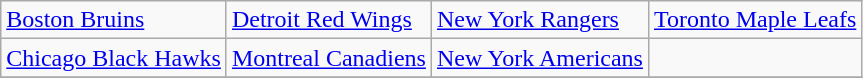<table class="wikitable">
<tr>
<td><a href='#'>Boston Bruins</a></td>
<td><a href='#'>Detroit Red Wings</a></td>
<td><a href='#'>New York Rangers</a></td>
<td><a href='#'>Toronto Maple Leafs</a></td>
</tr>
<tr>
<td><a href='#'>Chicago Black Hawks</a></td>
<td><a href='#'>Montreal Canadiens</a></td>
<td><a href='#'>New York Americans</a></td>
<td> </td>
</tr>
<tr>
</tr>
</table>
